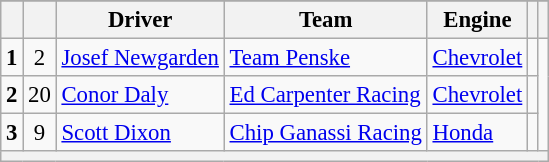<table class="wikitable" style="font-size:95%;">
<tr>
</tr>
<tr>
<th></th>
<th></th>
<th>Driver</th>
<th>Team</th>
<th>Engine</th>
<th></th>
<th></th>
</tr>
<tr>
<td style="text-align:center;"><strong>1</strong></td>
<td style="text-align:center;">2</td>
<td> <a href='#'>Josef Newgarden</a></td>
<td><a href='#'>Team Penske</a></td>
<td><a href='#'>Chevrolet</a></td>
<td></td>
</tr>
<tr>
<td style="text-align:center;"><strong>2</strong></td>
<td style="text-align:center;">20</td>
<td> <a href='#'>Conor Daly</a></td>
<td><a href='#'>Ed Carpenter Racing</a></td>
<td><a href='#'>Chevrolet</a></td>
<td></td>
</tr>
<tr>
<td style="text-align:center;"><strong>3</strong></td>
<td style="text-align:center;">9</td>
<td> <a href='#'>Scott Dixon</a></td>
<td><a href='#'>Chip Ganassi Racing</a></td>
<td><a href='#'>Honda</a></td>
<td></td>
</tr>
<tr>
<th colspan=7></th>
</tr>
</table>
